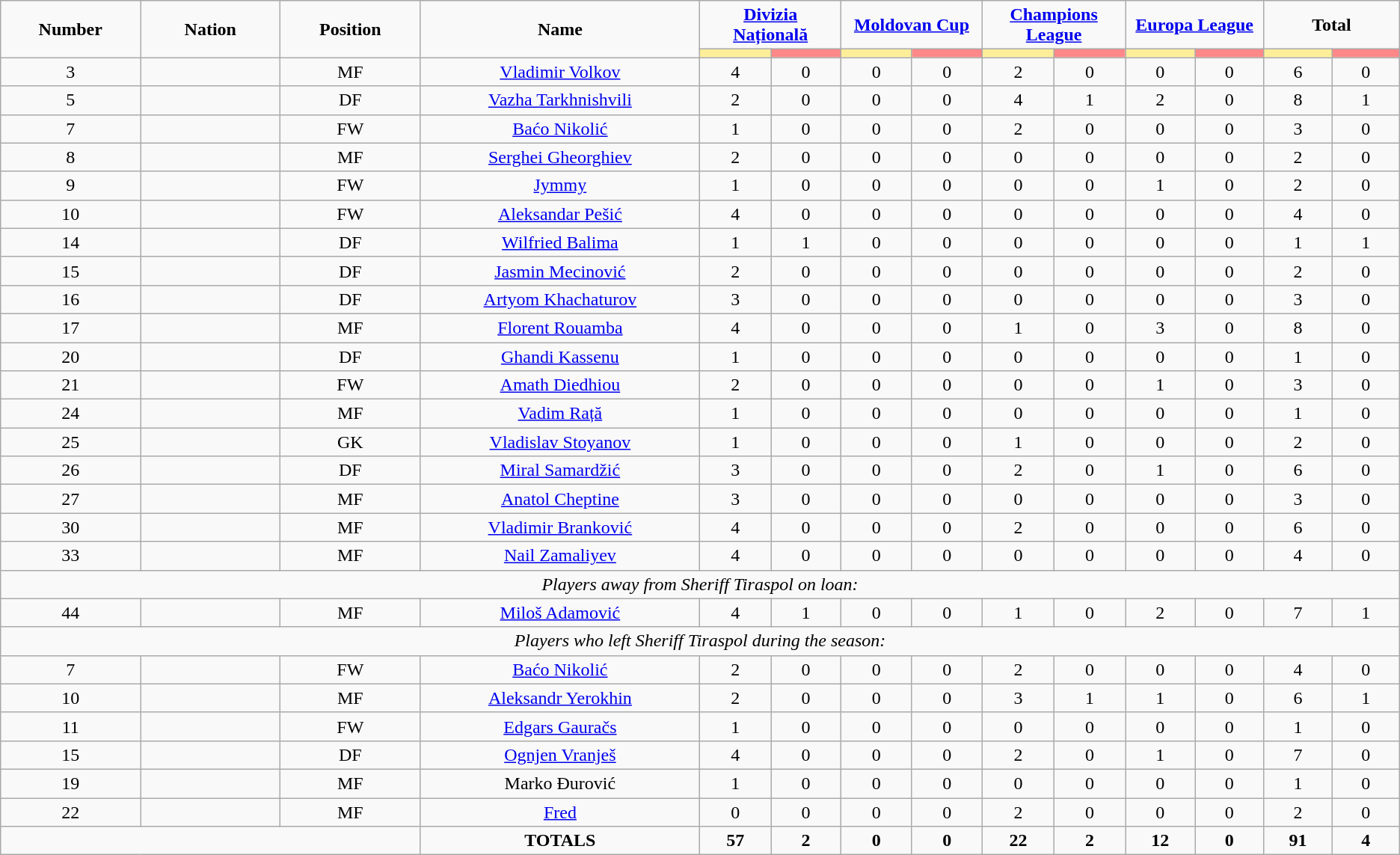<table class="wikitable" style="font-size: 100%; text-align: center;">
<tr>
<td rowspan="2" width="10%" align="center"><strong>Number</strong></td>
<td rowspan="2" width="10%" align="center"><strong>Nation</strong></td>
<td rowspan="2" width="10%" align="center"><strong>Position</strong></td>
<td rowspan="2" width="20%" align="center"><strong>Name</strong></td>
<td colspan="2" align="center"><strong><a href='#'>Divizia Națională</a></strong></td>
<td colspan="2" align="center"><strong><a href='#'>Moldovan Cup</a></strong></td>
<td colspan="2" align="center"><strong><a href='#'>Champions League</a></strong></td>
<td colspan="2" align="center"><strong><a href='#'>Europa League</a></strong></td>
<td colspan="2" align="center"><strong>Total</strong></td>
</tr>
<tr>
<th width=60 style="background: #FFEE99"></th>
<th width=60 style="background: #FF8888"></th>
<th width=60 style="background: #FFEE99"></th>
<th width=60 style="background: #FF8888"></th>
<th width=60 style="background: #FFEE99"></th>
<th width=60 style="background: #FF8888"></th>
<th width=60 style="background: #FFEE99"></th>
<th width=60 style="background: #FF8888"></th>
<th width=60 style="background: #FFEE99"></th>
<th width=60 style="background: #FF8888"></th>
</tr>
<tr>
<td>3</td>
<td></td>
<td>MF</td>
<td><a href='#'>Vladimir Volkov</a></td>
<td>4</td>
<td>0</td>
<td>0</td>
<td>0</td>
<td>2</td>
<td>0</td>
<td>0</td>
<td>0</td>
<td>6</td>
<td>0</td>
</tr>
<tr>
<td>5</td>
<td></td>
<td>DF</td>
<td><a href='#'>Vazha Tarkhnishvili</a></td>
<td>2</td>
<td>0</td>
<td>0</td>
<td>0</td>
<td>4</td>
<td>1</td>
<td>2</td>
<td>0</td>
<td>8</td>
<td>1</td>
</tr>
<tr>
<td>7</td>
<td></td>
<td>FW</td>
<td><a href='#'>Baćo Nikolić</a></td>
<td>1</td>
<td>0</td>
<td>0</td>
<td>0</td>
<td>2</td>
<td>0</td>
<td>0</td>
<td>0</td>
<td>3</td>
<td>0</td>
</tr>
<tr>
<td>8</td>
<td></td>
<td>MF</td>
<td><a href='#'>Serghei Gheorghiev</a></td>
<td>2</td>
<td>0</td>
<td>0</td>
<td>0</td>
<td>0</td>
<td>0</td>
<td>0</td>
<td>0</td>
<td>2</td>
<td>0</td>
</tr>
<tr>
<td>9</td>
<td></td>
<td>FW</td>
<td><a href='#'>Jymmy</a></td>
<td>1</td>
<td>0</td>
<td>0</td>
<td>0</td>
<td>0</td>
<td>0</td>
<td>1</td>
<td>0</td>
<td>2</td>
<td>0</td>
</tr>
<tr>
<td>10</td>
<td></td>
<td>FW</td>
<td><a href='#'>Aleksandar Pešić</a></td>
<td>4</td>
<td>0</td>
<td>0</td>
<td>0</td>
<td>0</td>
<td>0</td>
<td>0</td>
<td>0</td>
<td>4</td>
<td>0</td>
</tr>
<tr>
<td>14</td>
<td></td>
<td>DF</td>
<td><a href='#'>Wilfried Balima</a></td>
<td>1</td>
<td>1</td>
<td>0</td>
<td>0</td>
<td>0</td>
<td>0</td>
<td>0</td>
<td>0</td>
<td>1</td>
<td>1</td>
</tr>
<tr>
<td>15</td>
<td></td>
<td>DF</td>
<td><a href='#'>Jasmin Mecinović</a></td>
<td>2</td>
<td>0</td>
<td>0</td>
<td>0</td>
<td>0</td>
<td>0</td>
<td>0</td>
<td>0</td>
<td>2</td>
<td>0</td>
</tr>
<tr>
<td>16</td>
<td></td>
<td>DF</td>
<td><a href='#'>Artyom Khachaturov</a></td>
<td>3</td>
<td>0</td>
<td>0</td>
<td>0</td>
<td>0</td>
<td>0</td>
<td>0</td>
<td>0</td>
<td>3</td>
<td>0</td>
</tr>
<tr>
<td>17</td>
<td></td>
<td>MF</td>
<td><a href='#'>Florent Rouamba</a></td>
<td>4</td>
<td>0</td>
<td>0</td>
<td>0</td>
<td>1</td>
<td>0</td>
<td>3</td>
<td>0</td>
<td>8</td>
<td>0</td>
</tr>
<tr>
<td>20</td>
<td></td>
<td>DF</td>
<td><a href='#'>Ghandi Kassenu</a></td>
<td>1</td>
<td>0</td>
<td>0</td>
<td>0</td>
<td>0</td>
<td>0</td>
<td>0</td>
<td>0</td>
<td>1</td>
<td>0</td>
</tr>
<tr>
<td>21</td>
<td></td>
<td>FW</td>
<td><a href='#'>Amath Diedhiou</a></td>
<td>2</td>
<td>0</td>
<td>0</td>
<td>0</td>
<td>0</td>
<td>0</td>
<td>1</td>
<td>0</td>
<td>3</td>
<td>0</td>
</tr>
<tr>
<td>24</td>
<td></td>
<td>MF</td>
<td><a href='#'>Vadim Rață</a></td>
<td>1</td>
<td>0</td>
<td>0</td>
<td>0</td>
<td>0</td>
<td>0</td>
<td>0</td>
<td>0</td>
<td>1</td>
<td>0</td>
</tr>
<tr>
<td>25</td>
<td></td>
<td>GK</td>
<td><a href='#'>Vladislav Stoyanov</a></td>
<td>1</td>
<td>0</td>
<td>0</td>
<td>0</td>
<td>1</td>
<td>0</td>
<td>0</td>
<td>0</td>
<td>2</td>
<td>0</td>
</tr>
<tr>
<td>26</td>
<td></td>
<td>DF</td>
<td><a href='#'>Miral Samardžić</a></td>
<td>3</td>
<td>0</td>
<td>0</td>
<td>0</td>
<td>2</td>
<td>0</td>
<td>1</td>
<td>0</td>
<td>6</td>
<td>0</td>
</tr>
<tr>
<td>27</td>
<td></td>
<td>MF</td>
<td><a href='#'>Anatol Cheptine</a></td>
<td>3</td>
<td>0</td>
<td>0</td>
<td>0</td>
<td>0</td>
<td>0</td>
<td>0</td>
<td>0</td>
<td>3</td>
<td>0</td>
</tr>
<tr>
<td>30</td>
<td></td>
<td>MF</td>
<td><a href='#'>Vladimir Branković</a></td>
<td>4</td>
<td>0</td>
<td>0</td>
<td>0</td>
<td>2</td>
<td>0</td>
<td>0</td>
<td>0</td>
<td>6</td>
<td>0</td>
</tr>
<tr>
<td>33</td>
<td></td>
<td>MF</td>
<td><a href='#'>Nail Zamaliyev</a></td>
<td>4</td>
<td>0</td>
<td>0</td>
<td>0</td>
<td>0</td>
<td>0</td>
<td>0</td>
<td>0</td>
<td>4</td>
<td>0</td>
</tr>
<tr>
<td colspan="14"><em>Players away from Sheriff Tiraspol on loan:</em></td>
</tr>
<tr>
<td>44</td>
<td></td>
<td>MF</td>
<td><a href='#'>Miloš Adamović</a></td>
<td>4</td>
<td>1</td>
<td>0</td>
<td>0</td>
<td>1</td>
<td>0</td>
<td>2</td>
<td>0</td>
<td>7</td>
<td>1</td>
</tr>
<tr>
<td colspan="14"><em>Players who left Sheriff Tiraspol during the season:</em></td>
</tr>
<tr>
<td>7</td>
<td></td>
<td>FW</td>
<td><a href='#'>Baćo Nikolić</a></td>
<td>2</td>
<td>0</td>
<td>0</td>
<td>0</td>
<td>2</td>
<td>0</td>
<td>0</td>
<td>0</td>
<td>4</td>
<td>0</td>
</tr>
<tr>
<td>10</td>
<td></td>
<td>MF</td>
<td><a href='#'>Aleksandr Yerokhin</a></td>
<td>2</td>
<td>0</td>
<td>0</td>
<td>0</td>
<td>3</td>
<td>1</td>
<td>1</td>
<td>0</td>
<td>6</td>
<td>1</td>
</tr>
<tr>
<td>11</td>
<td></td>
<td>FW</td>
<td><a href='#'>Edgars Gauračs</a></td>
<td>1</td>
<td>0</td>
<td>0</td>
<td>0</td>
<td>0</td>
<td>0</td>
<td>0</td>
<td>0</td>
<td>1</td>
<td>0</td>
</tr>
<tr>
<td>15</td>
<td></td>
<td>DF</td>
<td><a href='#'>Ognjen Vranješ</a></td>
<td>4</td>
<td>0</td>
<td>0</td>
<td>0</td>
<td>2</td>
<td>0</td>
<td>1</td>
<td>0</td>
<td>7</td>
<td>0</td>
</tr>
<tr>
<td>19</td>
<td></td>
<td>MF</td>
<td>Marko Đurović</td>
<td>1</td>
<td>0</td>
<td>0</td>
<td>0</td>
<td>0</td>
<td>0</td>
<td>0</td>
<td>0</td>
<td>1</td>
<td>0</td>
</tr>
<tr>
<td>22</td>
<td></td>
<td>MF</td>
<td><a href='#'>Fred</a></td>
<td>0</td>
<td>0</td>
<td>0</td>
<td>0</td>
<td>2</td>
<td>0</td>
<td>0</td>
<td>0</td>
<td>2</td>
<td>0</td>
</tr>
<tr>
<td colspan="3"></td>
<td><strong>TOTALS</strong></td>
<td><strong>57</strong></td>
<td><strong>2</strong></td>
<td><strong>0</strong></td>
<td><strong>0</strong></td>
<td><strong>22</strong></td>
<td><strong>2</strong></td>
<td><strong>12</strong></td>
<td><strong>0</strong></td>
<td><strong>91</strong></td>
<td><strong>4</strong></td>
</tr>
</table>
